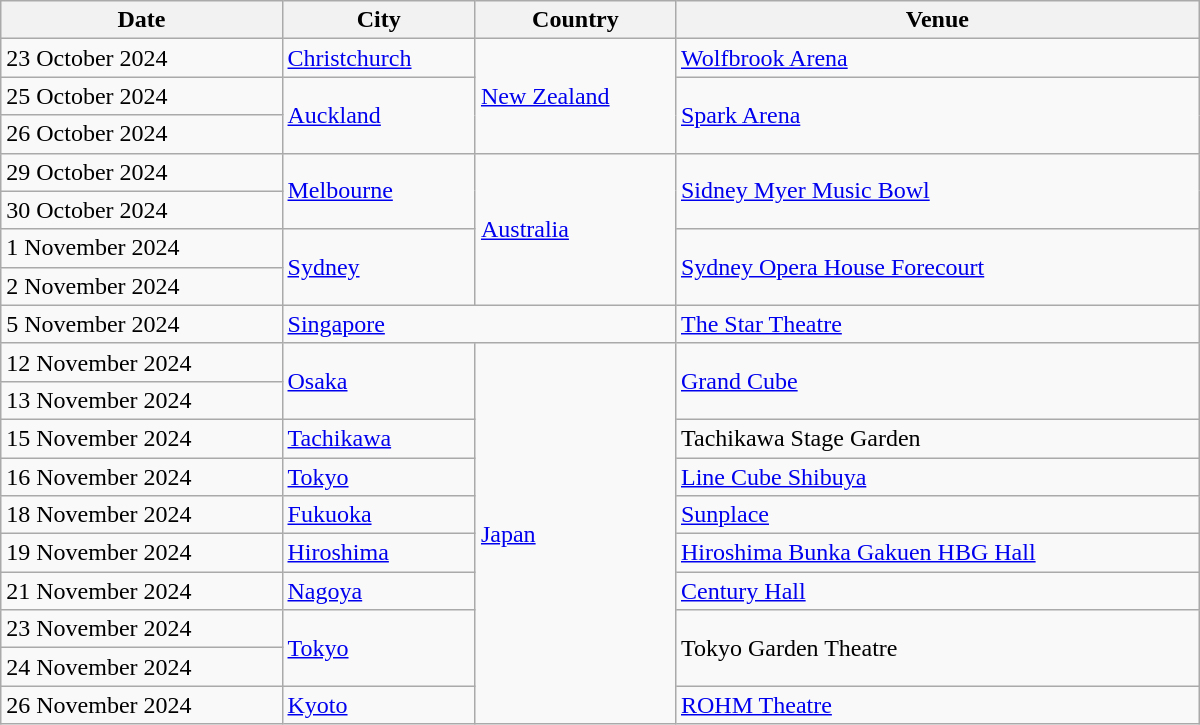<table class="wikitable" style="width:50em">
<tr style="font-weight:bold; text-align:center;">
<th>Date</th>
<th>City</th>
<th>Country</th>
<th>Venue</th>
</tr>
<tr>
<td>23 October 2024</td>
<td><a href='#'>Christchurch</a></td>
<td rowspan="3"><a href='#'>New Zealand</a></td>
<td><a href='#'>Wolfbrook Arena</a></td>
</tr>
<tr>
<td>25 October 2024</td>
<td rowspan="2"><a href='#'>Auckland</a></td>
<td rowspan="2"><a href='#'>Spark Arena</a></td>
</tr>
<tr>
<td>26 October 2024</td>
</tr>
<tr>
<td>29 October 2024</td>
<td rowspan="2"><a href='#'>Melbourne</a></td>
<td rowspan="4"><a href='#'>Australia</a></td>
<td rowspan="2"><a href='#'>Sidney Myer Music Bowl</a></td>
</tr>
<tr>
<td>30 October 2024</td>
</tr>
<tr>
<td>1 November 2024</td>
<td rowspan="2"><a href='#'>Sydney</a></td>
<td rowspan="2"><a href='#'>Sydney Opera House Forecourt</a></td>
</tr>
<tr>
<td>2 November 2024</td>
</tr>
<tr>
<td>5 November 2024</td>
<td colspan="2"><a href='#'>Singapore</a></td>
<td><a href='#'>The Star Theatre</a></td>
</tr>
<tr>
<td>12 November 2024</td>
<td rowspan="2"><a href='#'>Osaka</a></td>
<td rowspan="10"><a href='#'>Japan</a></td>
<td rowspan="2"><a href='#'>Grand Cube</a></td>
</tr>
<tr>
<td>13 November 2024</td>
</tr>
<tr>
<td>15 November 2024</td>
<td><a href='#'>Tachikawa</a></td>
<td>Tachikawa Stage Garden</td>
</tr>
<tr>
<td>16 November 2024</td>
<td><a href='#'>Tokyo</a></td>
<td><a href='#'>Line Cube Shibuya</a></td>
</tr>
<tr>
<td>18 November 2024</td>
<td><a href='#'>Fukuoka</a></td>
<td><a href='#'>Sunplace</a></td>
</tr>
<tr>
<td>19 November 2024</td>
<td><a href='#'>Hiroshima</a></td>
<td><a href='#'>Hiroshima Bunka Gakuen HBG Hall</a></td>
</tr>
<tr>
<td>21 November 2024</td>
<td><a href='#'>Nagoya</a></td>
<td><a href='#'>Century Hall</a></td>
</tr>
<tr>
<td>23 November 2024</td>
<td rowspan="2"><a href='#'>Tokyo</a></td>
<td rowspan="2">Tokyo Garden Theatre</td>
</tr>
<tr>
<td>24 November 2024</td>
</tr>
<tr>
<td>26 November 2024</td>
<td><a href='#'>Kyoto</a></td>
<td><a href='#'>ROHM Theatre</a></td>
</tr>
</table>
